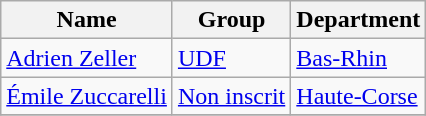<table class="wikitable alternance">
<tr>
<th>Name</th>
<th>Group</th>
<th>Department</th>
</tr>
<tr>
<td><a href='#'>Adrien Zeller</a></td>
<td><a href='#'>UDF</a></td>
<td><a href='#'>Bas-Rhin</a></td>
</tr>
<tr>
<td><a href='#'>Émile Zuccarelli</a></td>
<td><a href='#'>Non inscrit</a></td>
<td><a href='#'>Haute-Corse</a></td>
</tr>
<tr>
</tr>
</table>
